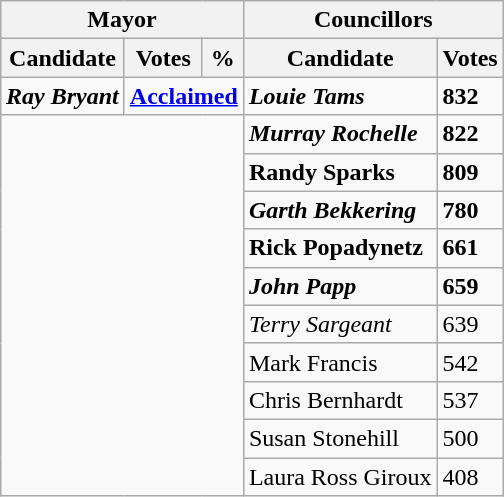<table class="wikitable collapsible collapsed" align="right">
<tr>
<th colspan=3>Mayor</th>
<th colspan=2>Councillors</th>
</tr>
<tr>
<th>Candidate</th>
<th>Votes</th>
<th>%</th>
<th>Candidate</th>
<th>Votes</th>
</tr>
<tr>
<td><strong><em>Ray Bryant</em></strong></td>
<td colspan=2><strong><a href='#'>Acclaimed</a></strong></td>
<td><strong><em>Louie Tams</em></strong></td>
<td><strong>832</strong></td>
</tr>
<tr>
<td rowspan=10 colspan=3></td>
<td><strong><em>Murray Rochelle</em></strong></td>
<td><strong>822</strong></td>
</tr>
<tr>
<td><strong>Randy Sparks</strong></td>
<td><strong>809</strong></td>
</tr>
<tr>
<td><strong><em>Garth Bekkering</em></strong></td>
<td><strong>780</strong></td>
</tr>
<tr>
<td><strong>Rick Popadynetz</strong></td>
<td><strong>661</strong></td>
</tr>
<tr>
<td><strong><em>John Papp</em></strong></td>
<td><strong>659</strong></td>
</tr>
<tr>
<td><em>Terry Sargeant</em></td>
<td>639</td>
</tr>
<tr>
<td>Mark Francis</td>
<td>542</td>
</tr>
<tr>
<td>Chris Bernhardt</td>
<td>537</td>
</tr>
<tr>
<td>Susan Stonehill</td>
<td>500</td>
</tr>
<tr>
<td>Laura Ross Giroux</td>
<td>408</td>
</tr>
</table>
